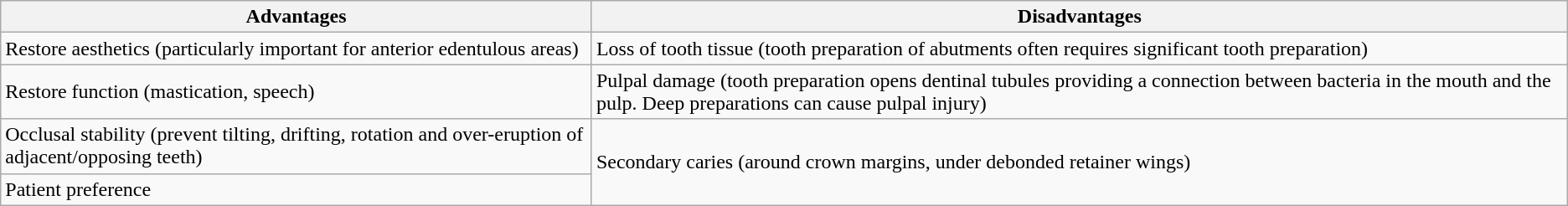<table class="wikitable">
<tr>
<th>Advantages</th>
<th>Disadvantages</th>
</tr>
<tr>
<td>Restore aesthetics (particularly important for anterior edentulous areas)</td>
<td>Loss of tooth tissue (tooth preparation of abutments often requires significant tooth preparation)</td>
</tr>
<tr>
<td>Restore function (mastication, speech)</td>
<td>Pulpal damage (tooth preparation opens dentinal tubules providing a connection between bacteria in the mouth and the pulp. Deep preparations can cause pulpal injury)</td>
</tr>
<tr>
<td>Occlusal stability (prevent tilting, drifting, rotation and over-eruption of adjacent/opposing teeth)</td>
<td rowspan="2">Secondary caries (around crown margins, under debonded retainer wings)</td>
</tr>
<tr>
<td>Patient preference</td>
</tr>
</table>
